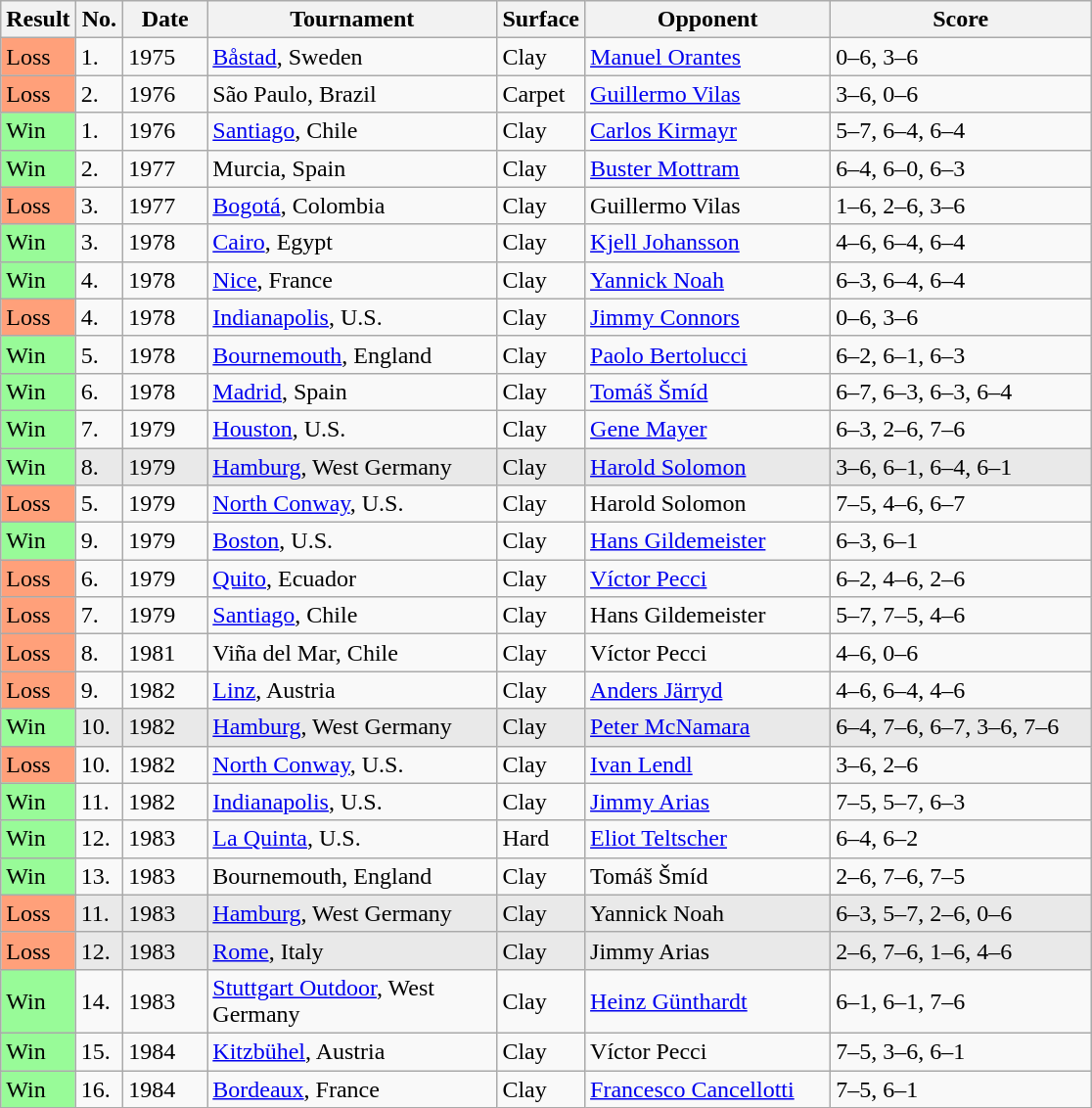<table class="sortable wikitable">
<tr>
<th style="width:40px">Result</th>
<th style="width:25px">No.</th>
<th style="width:50px">Date</th>
<th style="width:190px">Tournament</th>
<th style="width:50px">Surface</th>
<th style="width:160px">Opponent</th>
<th style="width:170px" class="unsortable">Score</th>
</tr>
<tr>
<td style="background:#ffa07a;">Loss</td>
<td>1.</td>
<td>1975</td>
<td><a href='#'>Båstad</a>, Sweden</td>
<td>Clay</td>
<td> <a href='#'>Manuel Orantes</a></td>
<td>0–6, 3–6</td>
</tr>
<tr>
<td style="background:#ffa07a;">Loss</td>
<td>2.</td>
<td>1976</td>
<td>São Paulo, Brazil</td>
<td>Carpet</td>
<td> <a href='#'>Guillermo Vilas</a></td>
<td>3–6, 0–6</td>
</tr>
<tr>
<td style="background:#98fb98;">Win</td>
<td>1.</td>
<td>1976</td>
<td><a href='#'>Santiago</a>, Chile</td>
<td>Clay</td>
<td> <a href='#'>Carlos Kirmayr</a></td>
<td>5–7, 6–4, 6–4</td>
</tr>
<tr>
<td style="background:#98fb98;">Win</td>
<td>2.</td>
<td>1977</td>
<td>Murcia, Spain</td>
<td>Clay</td>
<td> <a href='#'>Buster Mottram</a></td>
<td>6–4, 6–0, 6–3</td>
</tr>
<tr>
<td style="background:#ffa07a;">Loss</td>
<td>3.</td>
<td>1977</td>
<td><a href='#'>Bogotá</a>, Colombia</td>
<td>Clay</td>
<td> Guillermo Vilas</td>
<td>1–6, 2–6, 3–6</td>
</tr>
<tr>
<td style="background:#98fb98;">Win</td>
<td>3.</td>
<td>1978</td>
<td><a href='#'>Cairo</a>, Egypt</td>
<td>Clay</td>
<td> <a href='#'>Kjell Johansson</a></td>
<td>4–6, 6–4, 6–4</td>
</tr>
<tr>
<td style="background:#98fb98;">Win</td>
<td>4.</td>
<td>1978</td>
<td><a href='#'>Nice</a>, France</td>
<td>Clay</td>
<td> <a href='#'>Yannick Noah</a></td>
<td>6–3, 6–4, 6–4</td>
</tr>
<tr>
<td style="background:#ffa07a;">Loss</td>
<td>4.</td>
<td>1978</td>
<td><a href='#'>Indianapolis</a>, U.S.</td>
<td>Clay</td>
<td> <a href='#'>Jimmy Connors</a></td>
<td>0–6, 3–6</td>
</tr>
<tr>
<td style="background:#98fb98;">Win</td>
<td>5.</td>
<td>1978</td>
<td><a href='#'>Bournemouth</a>, England</td>
<td>Clay</td>
<td> <a href='#'>Paolo Bertolucci</a></td>
<td>6–2, 6–1, 6–3</td>
</tr>
<tr>
<td style="background:#98fb98;">Win</td>
<td>6.</td>
<td>1978</td>
<td><a href='#'>Madrid</a>, Spain</td>
<td>Clay</td>
<td> <a href='#'>Tomáš Šmíd</a></td>
<td>6–7, 6–3, 6–3, 6–4</td>
</tr>
<tr>
<td style="background:#98fb98;">Win</td>
<td>7.</td>
<td>1979</td>
<td><a href='#'>Houston</a>, U.S.</td>
<td>Clay</td>
<td> <a href='#'>Gene Mayer</a></td>
<td>6–3, 2–6, 7–6</td>
</tr>
<tr bgcolor=#E9E9E9>
<td style="background:#98fb98;">Win</td>
<td>8.</td>
<td>1979</td>
<td><a href='#'>Hamburg</a>, West Germany</td>
<td>Clay</td>
<td> <a href='#'>Harold Solomon</a></td>
<td>3–6, 6–1, 6–4, 6–1</td>
</tr>
<tr>
<td style="background:#ffa07a;">Loss</td>
<td>5.</td>
<td>1979</td>
<td><a href='#'>North Conway</a>, U.S.</td>
<td>Clay</td>
<td> Harold Solomon</td>
<td>7–5, 4–6, 6–7</td>
</tr>
<tr>
<td style="background:#98fb98;">Win</td>
<td>9.</td>
<td>1979</td>
<td><a href='#'>Boston</a>, U.S.</td>
<td>Clay</td>
<td> <a href='#'>Hans Gildemeister</a></td>
<td>6–3, 6–1</td>
</tr>
<tr>
<td style="background:#ffa07a;">Loss</td>
<td>6.</td>
<td>1979</td>
<td><a href='#'>Quito</a>, Ecuador</td>
<td>Clay</td>
<td> <a href='#'>Víctor Pecci</a></td>
<td>6–2, 4–6, 2–6</td>
</tr>
<tr>
<td style="background:#ffa07a;">Loss</td>
<td>7.</td>
<td>1979</td>
<td><a href='#'>Santiago</a>, Chile</td>
<td>Clay</td>
<td> Hans Gildemeister</td>
<td>5–7, 7–5, 4–6</td>
</tr>
<tr>
<td style="background:#ffa07a;">Loss</td>
<td>8.</td>
<td>1981</td>
<td>Viña del Mar, Chile</td>
<td>Clay</td>
<td> Víctor Pecci</td>
<td>4–6, 0–6</td>
</tr>
<tr>
<td style="background:#ffa07a;">Loss</td>
<td>9.</td>
<td>1982</td>
<td><a href='#'>Linz</a>, Austria</td>
<td>Clay</td>
<td> <a href='#'>Anders Järryd</a></td>
<td>4–6, 6–4, 4–6</td>
</tr>
<tr bgcolor=#E9E9E9>
<td style="background:#98fb98;">Win</td>
<td>10.</td>
<td>1982</td>
<td><a href='#'>Hamburg</a>, West Germany</td>
<td>Clay</td>
<td> <a href='#'>Peter McNamara</a></td>
<td>6–4, 7–6, 6–7, 3–6, 7–6</td>
</tr>
<tr>
<td style="background:#ffa07a;">Loss</td>
<td>10.</td>
<td>1982</td>
<td><a href='#'>North Conway</a>, U.S.</td>
<td>Clay</td>
<td> <a href='#'>Ivan Lendl</a></td>
<td>3–6, 2–6</td>
</tr>
<tr>
<td style="background:#98fb98;">Win</td>
<td>11.</td>
<td>1982</td>
<td><a href='#'>Indianapolis</a>, U.S.</td>
<td>Clay</td>
<td> <a href='#'>Jimmy Arias</a></td>
<td>7–5, 5–7, 6–3</td>
</tr>
<tr>
<td style="background:#98fb98;">Win</td>
<td>12.</td>
<td>1983</td>
<td><a href='#'>La Quinta</a>, U.S.</td>
<td>Hard</td>
<td> <a href='#'>Eliot Teltscher</a></td>
<td>6–4, 6–2</td>
</tr>
<tr>
<td style="background:#98fb98;">Win</td>
<td>13.</td>
<td>1983</td>
<td>Bournemouth, England</td>
<td>Clay</td>
<td> Tomáš Šmíd</td>
<td>2–6, 7–6, 7–5</td>
</tr>
<tr bgcolor=#E9E9E9>
<td style="background:#ffa07a;">Loss</td>
<td>11.</td>
<td>1983</td>
<td><a href='#'>Hamburg</a>, West Germany</td>
<td>Clay</td>
<td> Yannick Noah</td>
<td>6–3, 5–7, 2–6, 0–6</td>
</tr>
<tr bgcolor=#E9E9E9>
<td style="background:#ffa07a;">Loss</td>
<td>12.</td>
<td>1983</td>
<td><a href='#'>Rome</a>, Italy</td>
<td>Clay</td>
<td> Jimmy Arias</td>
<td>2–6, 7–6, 1–6, 4–6</td>
</tr>
<tr>
<td style="background:#98fb98;">Win</td>
<td>14.</td>
<td>1983</td>
<td><a href='#'>Stuttgart Outdoor</a>, West Germany</td>
<td>Clay</td>
<td> <a href='#'>Heinz Günthardt</a></td>
<td>6–1, 6–1, 7–6</td>
</tr>
<tr>
<td style="background:#98fb98;">Win</td>
<td>15.</td>
<td>1984</td>
<td><a href='#'>Kitzbühel</a>, Austria</td>
<td>Clay</td>
<td> Víctor Pecci</td>
<td>7–5, 3–6, 6–1</td>
</tr>
<tr>
<td style="background:#98fb98;">Win</td>
<td>16.</td>
<td>1984</td>
<td><a href='#'>Bordeaux</a>, France</td>
<td>Clay</td>
<td> <a href='#'>Francesco Cancellotti</a></td>
<td>7–5, 6–1</td>
</tr>
</table>
